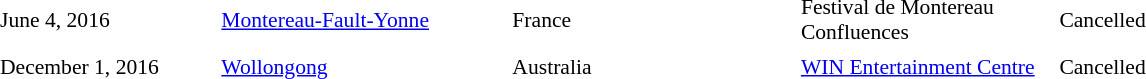<table cellpadding="2" style="border:0 solid darkgrey; font-size:90%;">
<tr>
<th style="width:150px;"></th>
<th style="width:200px;"></th>
<th style="width:200px;"></th>
<th style="width:175px;"></th>
<th style="width:600px;"></th>
</tr>
<tr border="0">
<td>June 4, 2016</td>
<td><a href='#'>Montereau-Fault-Yonne</a></td>
<td>France</td>
<td>Festival de Montereau Confluences</td>
<td>Cancelled</td>
</tr>
<tr>
<td>December 1, 2016</td>
<td><a href='#'>Wollongong</a></td>
<td>Australia</td>
<td><a href='#'>WIN Entertainment Centre</a></td>
<td>Cancelled</td>
</tr>
<tr>
<td></td>
</tr>
</table>
